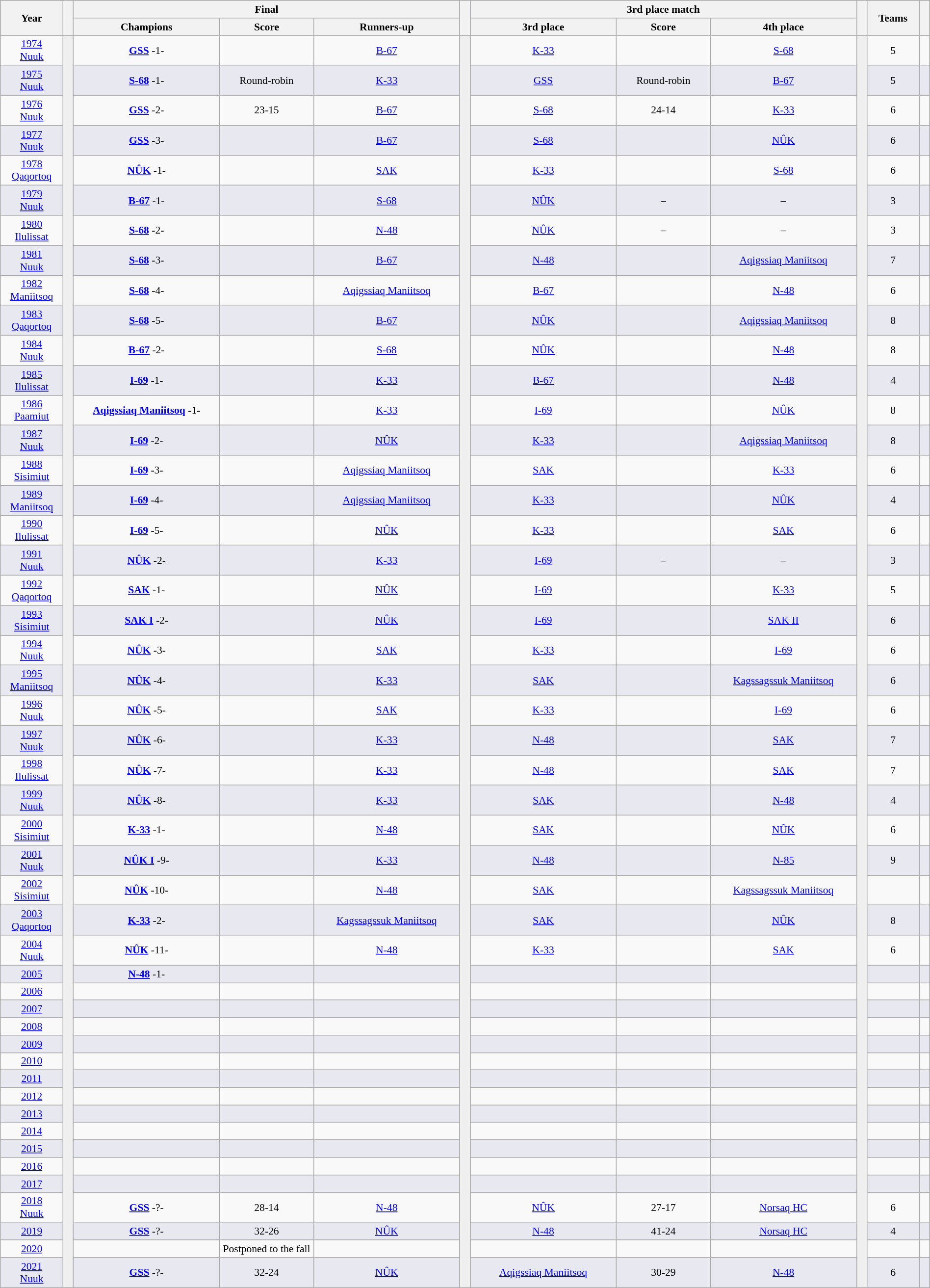<table class="wikitable sortable" style="font-size:90%; width: 100%; text-align: center;">
<tr bgcolor=#c1d8ff>
<th rowspan=2 width=6%>Year</th>
<th width=1% rowspan=2 class=unsortable></th>
<th colspan=3>Final</th>
<th width=1% rowspan=2 class=unsortable></th>
<th colspan=3>3rd place match</th>
<th width=1% rowspan=2 class=unsortable></th>
<th rowspan=2 width=5%>Teams</th>
<th rowspan=2 width=1%></th>
</tr>
<tr bgcolor=#efefef>
<th width=14%>Champions</th>
<th width=9%>Score</th>
<th width=14%>Runners-up</th>
<th width=14%>3rd place</th>
<th width=9%>Score</th>
<th width=14%>4th place</th>
</tr>
<tr>
<td><a href='#'>1974</a><br><a href='#'>Nuuk</a></td>
<td rowspan=48 bgcolor="#efefef"></td>
<td><strong><a href='#'>GSS</a></strong> -1-</td>
<td></td>
<td><a href='#'>B-67</a></td>
<td rowspan=48 bgcolor="#efefef"></td>
<td><a href='#'>K-33</a></td>
<td></td>
<td><a href='#'>S-68</a></td>
<td rowspan=48 bgcolor="#efefef"></td>
<td>5</td>
<td></td>
</tr>
<tr bgcolor=#E8E8F0>
<td><a href='#'>1975</a><br><a href='#'>Nuuk</a></td>
<td><strong><a href='#'>S-68</a></strong> -1-</td>
<td>Round-robin</td>
<td><a href='#'>K-33</a></td>
<td><a href='#'>GSS</a></td>
<td>Round-robin</td>
<td><a href='#'>B-67</a></td>
<td>5</td>
<td></td>
</tr>
<tr>
<td><a href='#'>1976</a><br><a href='#'>Nuuk</a></td>
<td><strong><a href='#'>GSS</a></strong> -2-</td>
<td>23-15</td>
<td><a href='#'>B-67</a></td>
<td><a href='#'>S-68</a></td>
<td>24-14</td>
<td><a href='#'>K-33</a></td>
<td>6</td>
<td></td>
</tr>
<tr bgcolor=#E8E8F0>
<td><a href='#'>1977</a><br><a href='#'>Nuuk</a></td>
<td><strong><a href='#'>GSS</a></strong> -3-</td>
<td></td>
<td><a href='#'>B-67</a></td>
<td><a href='#'>S-68</a></td>
<td></td>
<td><a href='#'>NÛK</a></td>
<td>6</td>
<td></td>
</tr>
<tr>
<td><a href='#'>1978</a><br><a href='#'>Qaqortoq</a></td>
<td><strong><a href='#'>NÛK</a></strong> -1-</td>
<td></td>
<td><a href='#'>SAK</a></td>
<td><a href='#'>K-33</a></td>
<td></td>
<td><a href='#'>S-68</a></td>
<td>6</td>
<td></td>
</tr>
<tr bgcolor=#E8E8F0>
<td><a href='#'>1979</a><br><a href='#'>Nuuk</a></td>
<td><strong><a href='#'>B-67</a></strong> -1-</td>
<td></td>
<td><a href='#'>S-68</a></td>
<td><a href='#'>NÛK</a></td>
<td>–</td>
<td>–</td>
<td>3</td>
<td></td>
</tr>
<tr>
<td><a href='#'>1980</a><br><a href='#'>Ilulissat</a></td>
<td><strong><a href='#'>S-68</a></strong> -2-</td>
<td></td>
<td><a href='#'>N-48</a></td>
<td><a href='#'>NÛK</a></td>
<td>–</td>
<td>–</td>
<td>3</td>
<td></td>
</tr>
<tr bgcolor=#E8E8F0>
<td><a href='#'>1981</a><br><a href='#'>Nuuk</a></td>
<td><strong><a href='#'>S-68</a></strong> -3-</td>
<td></td>
<td><a href='#'>B-67</a></td>
<td><a href='#'>N-48</a></td>
<td></td>
<td><a href='#'>Aqigssiaq Maniitsoq</a></td>
<td>7</td>
<td></td>
</tr>
<tr>
<td><a href='#'>1982</a><br><a href='#'>Maniitsoq</a></td>
<td><strong><a href='#'>S-68</a></strong> -4-</td>
<td></td>
<td><a href='#'>Aqigssiaq Maniitsoq</a></td>
<td><a href='#'>B-67</a></td>
<td></td>
<td><a href='#'>N-48</a></td>
<td>6</td>
<td></td>
</tr>
<tr bgcolor=#E8E8F0>
<td><a href='#'>1983</a><br><a href='#'>Qaqortoq</a></td>
<td><strong><a href='#'>S-68</a></strong> -5-</td>
<td></td>
<td><a href='#'>B-67</a></td>
<td><a href='#'>NÛK</a></td>
<td></td>
<td><a href='#'>Aqigssiaq Maniitsoq</a></td>
<td>8</td>
<td></td>
</tr>
<tr>
<td><a href='#'>1984</a><br><a href='#'>Nuuk</a></td>
<td><strong><a href='#'>B-67</a></strong> -2-</td>
<td></td>
<td><a href='#'>S-68</a></td>
<td><a href='#'>NÛK</a></td>
<td></td>
<td><a href='#'>N-48</a></td>
<td>8</td>
<td></td>
</tr>
<tr bgcolor=#E8E8F0>
<td><a href='#'>1985</a><br><a href='#'>Ilulissat</a></td>
<td><strong><a href='#'>I-69</a></strong> -1-</td>
<td></td>
<td><a href='#'>K-33</a></td>
<td><a href='#'>B-67</a></td>
<td></td>
<td><a href='#'>N-48</a></td>
<td>4</td>
<td></td>
</tr>
<tr>
<td><a href='#'>1986</a><br><a href='#'>Paamiut</a></td>
<td><strong><a href='#'>Aqigssiaq Maniitsoq</a></strong> -1-</td>
<td></td>
<td><a href='#'>K-33</a></td>
<td><a href='#'>I-69</a></td>
<td></td>
<td><a href='#'>NÛK</a></td>
<td>8</td>
<td></td>
</tr>
<tr bgcolor=#E8E8F0>
<td><a href='#'>1987</a><br><a href='#'>Nuuk</a></td>
<td><strong><a href='#'>I-69</a></strong> -2-</td>
<td></td>
<td><a href='#'>NÛK</a></td>
<td><a href='#'>K-33</a></td>
<td></td>
<td><a href='#'>Aqigssiaq Maniitsoq</a></td>
<td>8</td>
<td></td>
</tr>
<tr>
<td><a href='#'>1988</a><br><a href='#'>Sisimiut</a></td>
<td><strong><a href='#'>I-69</a></strong> -3-</td>
<td></td>
<td><a href='#'>Aqigssiaq Maniitsoq</a></td>
<td><a href='#'>SAK</a></td>
<td></td>
<td><a href='#'>K-33</a></td>
<td>6</td>
<td></td>
</tr>
<tr bgcolor=#E8E8F0>
<td><a href='#'>1989</a><br><a href='#'>Maniitsoq</a></td>
<td><strong><a href='#'>I-69</a></strong> -4-</td>
<td></td>
<td><a href='#'>Aqigssiaq Maniitsoq</a></td>
<td><a href='#'>K-33</a></td>
<td></td>
<td><a href='#'>NÛK</a></td>
<td>4</td>
<td></td>
</tr>
<tr>
<td><a href='#'>1990</a><br><a href='#'>Ilulissat</a></td>
<td><strong><a href='#'>I-69</a></strong> -5-</td>
<td></td>
<td><a href='#'>NÛK</a></td>
<td><a href='#'>K-33</a></td>
<td></td>
<td><a href='#'>SAK</a></td>
<td>6</td>
<td></td>
</tr>
<tr bgcolor=#E8E8F0>
<td><a href='#'>1991</a><br><a href='#'>Nuuk</a></td>
<td><strong><a href='#'>NÛK</a></strong> -2-</td>
<td></td>
<td><a href='#'>K-33</a></td>
<td><a href='#'>I-69</a></td>
<td>–</td>
<td>–</td>
<td>3</td>
<td></td>
</tr>
<tr>
<td><a href='#'>1992</a><br><a href='#'>Qaqortoq</a></td>
<td><strong><a href='#'>SAK</a></strong> -1-</td>
<td></td>
<td><a href='#'>NÛK</a></td>
<td><a href='#'>I-69</a></td>
<td></td>
<td><a href='#'>K-33</a></td>
<td>5</td>
<td></td>
</tr>
<tr bgcolor=#E8E8F0>
<td><a href='#'>1993</a><br><a href='#'>Sisimiut</a></td>
<td><strong><a href='#'>SAK I</a></strong> -2-</td>
<td></td>
<td><a href='#'>NÛK</a></td>
<td><a href='#'>I-69</a></td>
<td></td>
<td><a href='#'>SAK II</a></td>
<td>6</td>
<td></td>
</tr>
<tr>
<td><a href='#'>1994</a><br><a href='#'>Nuuk</a></td>
<td><strong><a href='#'>NÛK</a></strong> -3-</td>
<td></td>
<td><a href='#'>SAK</a></td>
<td><a href='#'>K-33</a></td>
<td></td>
<td><a href='#'>I-69</a></td>
<td>6</td>
<td></td>
</tr>
<tr bgcolor=#E8E8F0>
<td><a href='#'>1995</a><br><a href='#'>Maniitsoq</a></td>
<td><strong><a href='#'>NÛK</a></strong> -4-</td>
<td></td>
<td><a href='#'>K-33</a></td>
<td><a href='#'>SAK</a></td>
<td></td>
<td><a href='#'>Kagssagssuk Maniitsoq</a></td>
<td>6</td>
<td></td>
</tr>
<tr>
<td><a href='#'>1996</a><br><a href='#'>Nuuk</a></td>
<td><strong><a href='#'>NÛK</a></strong> -5-</td>
<td></td>
<td><a href='#'>SAK</a></td>
<td><a href='#'>K-33</a></td>
<td></td>
<td><a href='#'>I-69</a></td>
<td>6</td>
<td></td>
</tr>
<tr bgcolor=#E8E8F0>
<td><a href='#'>1997</a><br><a href='#'>Nuuk</a></td>
<td><strong><a href='#'>NÛK</a></strong> -6-</td>
<td></td>
<td><a href='#'>K-33</a></td>
<td><a href='#'>N-48</a></td>
<td></td>
<td><a href='#'>SAK</a></td>
<td>7</td>
<td></td>
</tr>
<tr>
<td><a href='#'>1998</a><br><a href='#'>Ilulissat</a></td>
<td><strong><a href='#'>NÛK</a></strong> -7-</td>
<td></td>
<td><a href='#'>K-33</a></td>
<td><a href='#'>N-48</a></td>
<td></td>
<td><a href='#'>SAK</a></td>
<td>7</td>
<td></td>
</tr>
<tr bgcolor=#E8E8F0>
<td><a href='#'>1999</a><br><a href='#'>Nuuk</a></td>
<td><strong><a href='#'>NÛK</a></strong> -8-</td>
<td></td>
<td><a href='#'>K-33</a></td>
<td><a href='#'>SAK</a></td>
<td></td>
<td><a href='#'>N-48</a></td>
<td>4</td>
<td></td>
</tr>
<tr>
<td><a href='#'>2000</a><br><a href='#'>Sisimiut</a></td>
<td><strong><a href='#'>K-33</a></strong> -1-</td>
<td></td>
<td><a href='#'>N-48</a></td>
<td><a href='#'>SAK</a></td>
<td></td>
<td><a href='#'>NÛK</a></td>
<td>6</td>
<td></td>
</tr>
<tr bgcolor=#E8E8F0>
<td><a href='#'>2001</a><br><a href='#'>Nuuk</a></td>
<td><strong><a href='#'>NÛK I</a></strong> -9-</td>
<td></td>
<td><a href='#'>K-33</a></td>
<td><a href='#'>N-48</a></td>
<td></td>
<td><a href='#'>N-85</a></td>
<td>9</td>
<td></td>
</tr>
<tr>
<td><a href='#'>2002</a><br><a href='#'>Sisimiut</a></td>
<td><strong><a href='#'>NÛK</a></strong> -10-</td>
<td></td>
<td><a href='#'>N-48</a></td>
<td><a href='#'>SAK</a></td>
<td></td>
<td><a href='#'>Kagssagssuk Maniitsoq</a></td>
<td></td>
<td></td>
</tr>
<tr bgcolor=#E8E8F0>
<td><a href='#'>2003</a><br><a href='#'>Qaqortoq</a></td>
<td><strong><a href='#'>K-33</a></strong> -2-</td>
<td></td>
<td><a href='#'>Kagssagssuk Maniitsoq</a></td>
<td><a href='#'>SAK</a></td>
<td></td>
<td><a href='#'>NÛK</a></td>
<td>8</td>
<td></td>
</tr>
<tr>
<td><a href='#'>2004</a><br><a href='#'>Nuuk</a></td>
<td><strong><a href='#'>NÛK</a></strong> -11-</td>
<td></td>
<td><a href='#'>N-48</a></td>
<td><a href='#'>K-33</a></td>
<td></td>
<td><a href='#'>SAK</a></td>
<td>6</td>
<td></td>
</tr>
<tr bgcolor=#E8E8F0>
<td><a href='#'>2005</a></td>
<td><strong><a href='#'>N-48</a></strong> -1-</td>
<td></td>
<td></td>
<td></td>
<td></td>
<td></td>
<td></td>
<td></td>
</tr>
<tr>
<td><a href='#'>2006</a></td>
<td></td>
<td></td>
<td></td>
<td></td>
<td></td>
<td></td>
<td></td>
<td></td>
</tr>
<tr bgcolor=#E8E8F0>
<td><a href='#'>2007</a></td>
<td></td>
<td></td>
<td></td>
<td></td>
<td></td>
<td></td>
<td></td>
<td></td>
</tr>
<tr>
<td><a href='#'>2008</a></td>
<td></td>
<td></td>
<td></td>
<td></td>
<td></td>
<td></td>
<td></td>
<td></td>
</tr>
<tr bgcolor=#E8E8F0>
<td><a href='#'>2009</a></td>
<td></td>
<td></td>
<td></td>
<td></td>
<td></td>
<td></td>
<td></td>
<td></td>
</tr>
<tr>
<td><a href='#'>2010</a></td>
<td></td>
<td></td>
<td></td>
<td></td>
<td></td>
<td></td>
<td></td>
<td></td>
</tr>
<tr bgcolor=#E8E8F0>
<td><a href='#'>2011</a></td>
<td></td>
<td></td>
<td></td>
<td></td>
<td></td>
<td></td>
<td></td>
<td></td>
</tr>
<tr>
<td><a href='#'>2012</a></td>
<td></td>
<td></td>
<td></td>
<td></td>
<td></td>
<td></td>
<td></td>
<td></td>
</tr>
<tr bgcolor=#E8E8F0>
<td><a href='#'>2013</a></td>
<td></td>
<td></td>
<td></td>
<td></td>
<td></td>
<td></td>
<td></td>
<td></td>
</tr>
<tr>
<td><a href='#'>2014</a></td>
<td></td>
<td></td>
<td></td>
<td></td>
<td></td>
<td></td>
<td></td>
<td></td>
</tr>
<tr bgcolor=#E8E8F0>
<td><a href='#'>2015</a></td>
<td></td>
<td></td>
<td></td>
<td></td>
<td></td>
<td></td>
<td></td>
<td></td>
</tr>
<tr>
<td><a href='#'>2016</a></td>
<td></td>
<td></td>
<td></td>
<td></td>
<td></td>
<td></td>
<td></td>
<td></td>
</tr>
<tr bgcolor=#E8E8F0>
<td><a href='#'>2017</a></td>
<td></td>
<td></td>
<td></td>
<td></td>
<td></td>
<td></td>
<td></td>
<td></td>
</tr>
<tr>
<td><a href='#'>2018</a><br><a href='#'>Nuuk</a></td>
<td><strong><a href='#'>GSS</a></strong> -?-</td>
<td>28-14</td>
<td><a href='#'>N-48</a></td>
<td><a href='#'>NÛK</a></td>
<td>27-17</td>
<td><a href='#'>Norsaq HC</a></td>
<td>6</td>
<td></td>
</tr>
<tr bgcolor=#E8E8F0>
<td><a href='#'>2019</a></td>
<td><strong><a href='#'>GSS</a></strong> -?-</td>
<td>32-26</td>
<td><a href='#'>NÛK</a></td>
<td><a href='#'>N-48</a></td>
<td>41-24</td>
<td><a href='#'>Norsaq HC</a></td>
<td>4</td>
<td></td>
</tr>
<tr>
<td><a href='#'>2020</a></td>
<td></td>
<td>Postponed to the fall</td>
<td></td>
<td></td>
<td></td>
<td></td>
<td></td>
<td></td>
</tr>
<tr bgcolor=#E8E8F0>
<td><a href='#'>2021</a><br><a href='#'>Nuuk</a></td>
<td><strong><a href='#'>GSS</a></strong> -?-</td>
<td>32-24</td>
<td><a href='#'>NÛK</a></td>
<td><a href='#'>Aqigssiaq Maniitsoq</a></td>
<td>30-29</td>
<td><a href='#'>N-48</a></td>
<td>6</td>
<td></td>
</tr>
</table>
